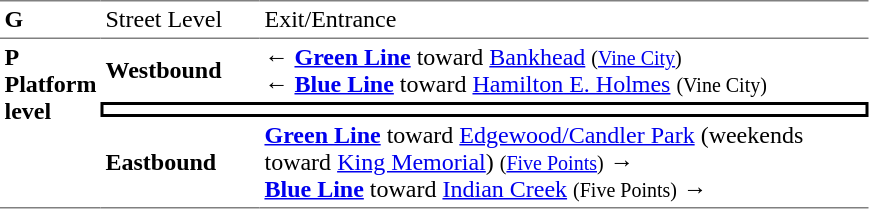<table table border=0 cellspacing=0 cellpadding=3>
<tr>
<td style="border-top:solid 1px gray;" width=50 valign=top><strong>G</strong></td>
<td style="border-top:solid 1px gray;" width=100 valign=top>Street Level</td>
<td style="border-top:solid 1px gray;" width=400 valign=top>Exit/Entrance</td>
</tr>
<tr>
<td style="border-top:solid 1px gray;border-bottom:solid 1px gray;" width=50 rowspan=3 valign=top><strong>P<br>Platform level</strong></td>
<td style="border-top:solid 1px gray;" width=100><strong>Westbound</strong></td>
<td style="border-top:solid 1px gray;" width=400>← <a href='#'><span><strong>Green Line</strong></span></a> toward <a href='#'>Bankhead</a> <small>(<a href='#'>Vine City</a>)</small><br>← <a href='#'><span><strong>Blue Line</strong></span></a> toward <a href='#'>Hamilton E. Holmes</a> <small>(Vine City)</small></td>
</tr>
<tr>
<td style="border-top:solid 2px black;border-right:solid 2px black;border-left:solid 2px black;border-bottom:solid 2px black;text-align:center;" colspan=2></td>
</tr>
<tr>
<td style="border-bottom:solid 1px gray;"><strong>Eastbound</strong></td>
<td style="border-bottom:solid 1px gray;"> <a href='#'><span><strong>Green Line</strong></span></a> toward <a href='#'>Edgewood/Candler Park</a> (weekends toward <a href='#'>King Memorial</a>) <small>(<a href='#'>Five Points</a>)</small> →<br> <a href='#'><span><strong>Blue Line</strong></span></a> toward <a href='#'>Indian Creek</a> <small>(Five Points)</small> →</td>
</tr>
</table>
